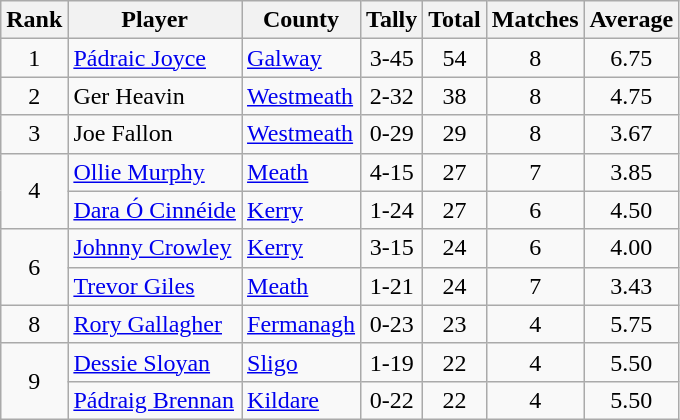<table class="wikitable">
<tr>
<th>Rank</th>
<th>Player</th>
<th>County</th>
<th>Tally</th>
<th>Total</th>
<th>Matches</th>
<th>Average</th>
</tr>
<tr>
<td rowspan=1 align=center>1</td>
<td><a href='#'>Pádraic Joyce</a></td>
<td><a href='#'>Galway</a></td>
<td align=center>3-45</td>
<td align=center>54</td>
<td align=center>8</td>
<td align=center>6.75</td>
</tr>
<tr>
<td rowspan=1 align=center>2</td>
<td>Ger Heavin</td>
<td><a href='#'>Westmeath</a></td>
<td align=center>2-32</td>
<td align=center>38</td>
<td align=center>8</td>
<td align=center>4.75</td>
</tr>
<tr>
<td rowspan=1 align=center>3</td>
<td>Joe Fallon</td>
<td><a href='#'>Westmeath</a></td>
<td align=center>0-29</td>
<td align=center>29</td>
<td align=center>8</td>
<td align=center>3.67</td>
</tr>
<tr>
<td rowspan=2 align=center>4</td>
<td><a href='#'>Ollie Murphy</a></td>
<td><a href='#'>Meath</a></td>
<td align=center>4-15</td>
<td align=center>27</td>
<td align=center>7</td>
<td align=center>3.85</td>
</tr>
<tr>
<td><a href='#'>Dara Ó Cinnéide</a></td>
<td><a href='#'>Kerry</a></td>
<td align=center>1-24</td>
<td align=center>27</td>
<td align=center>6</td>
<td align=center>4.50</td>
</tr>
<tr>
<td rowspan=2 align=center>6</td>
<td><a href='#'>Johnny Crowley</a></td>
<td><a href='#'>Kerry</a></td>
<td align=center>3-15</td>
<td align=center>24</td>
<td align=center>6</td>
<td align=center>4.00</td>
</tr>
<tr>
<td><a href='#'>Trevor Giles</a></td>
<td><a href='#'>Meath</a></td>
<td align=center>1-21</td>
<td align=center>24</td>
<td align=center>7</td>
<td align=center>3.43</td>
</tr>
<tr>
<td rowspan=1 align=center>8</td>
<td><a href='#'>Rory Gallagher</a></td>
<td><a href='#'>Fermanagh</a></td>
<td align=center>0-23</td>
<td align=center>23</td>
<td align=center>4</td>
<td align=center>5.75</td>
</tr>
<tr>
<td rowspan=2 align=center>9</td>
<td><a href='#'>Dessie Sloyan</a></td>
<td><a href='#'>Sligo</a></td>
<td align=center>1-19</td>
<td align=center>22</td>
<td align=center>4</td>
<td align=center>5.50</td>
</tr>
<tr>
<td><a href='#'>Pádraig Brennan</a></td>
<td><a href='#'>Kildare</a></td>
<td align=center>0-22</td>
<td align=center>22</td>
<td align=center>4</td>
<td align=center>5.50</td>
</tr>
</table>
